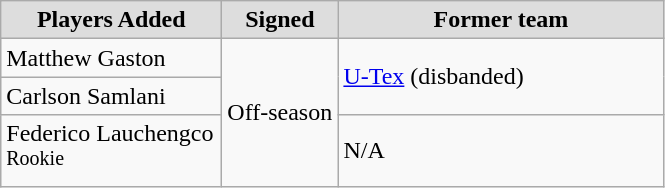<table class="wikitable sortable sortable">
<tr align="center" bgcolor="#dddddd">
<td style="width:140px"><strong>Players Added</strong></td>
<td style="width:70px"><strong>Signed</strong></td>
<td style="width:210px"><strong>Former team</strong></td>
</tr>
<tr>
<td>Matthew Gaston</td>
<td rowspan="3">Off-season</td>
<td rowspan="2"><a href='#'>U-Tex</a> (disbanded)</td>
</tr>
<tr>
<td>Carlson Samlani</td>
</tr>
<tr>
<td>Federico Lauchengco <sup>Rookie</sup></td>
<td>N/A</td>
</tr>
</table>
